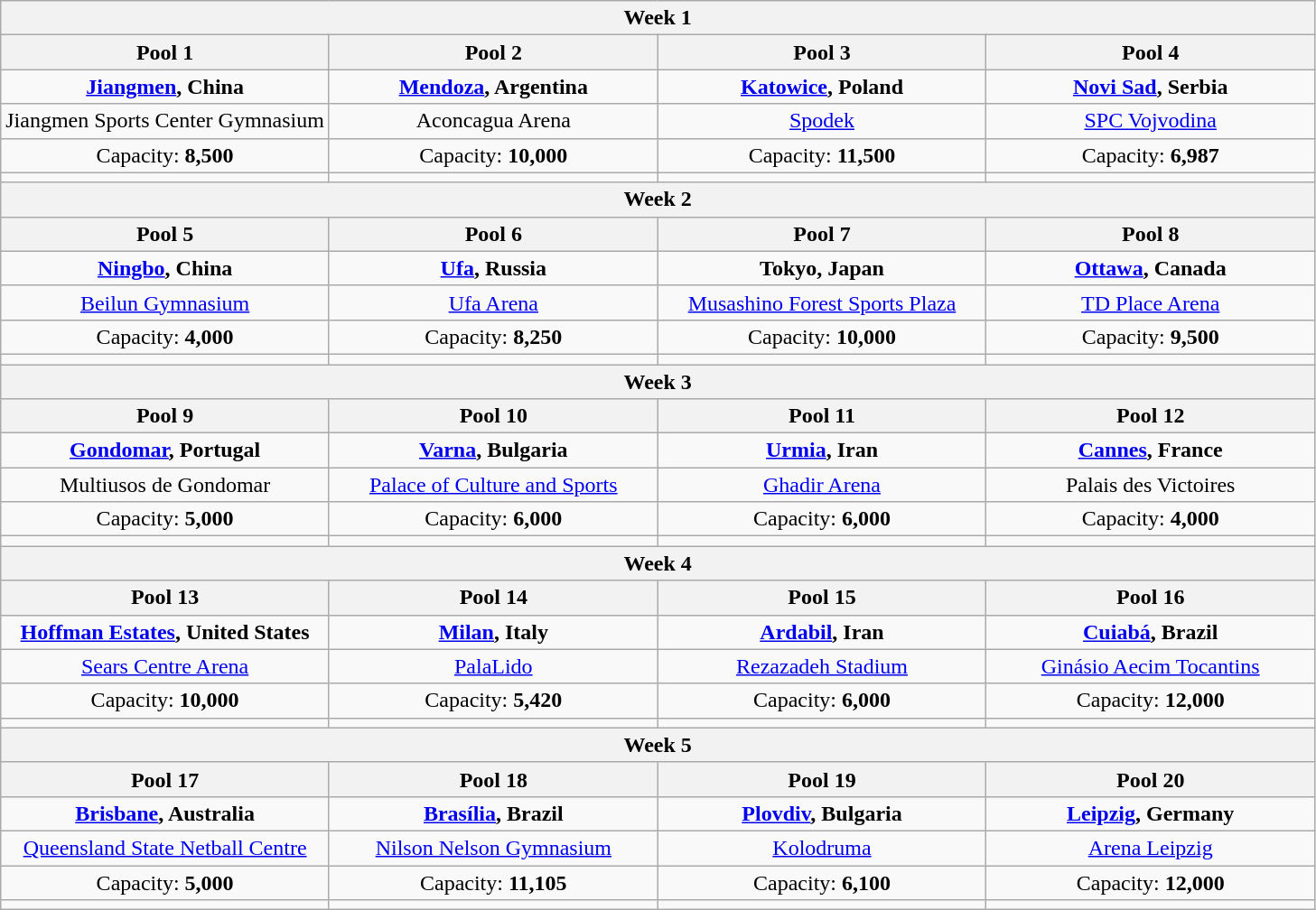<table class="wikitable" style="text-align:center">
<tr>
<th width=100% colspan=4>Week 1</th>
</tr>
<tr>
<th width=25%>Pool 1</th>
<th width=25%>Pool 2</th>
<th width=25%>Pool 3</th>
<th width=25%>Pool 4</th>
</tr>
<tr>
<td><strong><a href='#'>Jiangmen</a>, China</strong></td>
<td><strong><a href='#'>Mendoza</a>, Argentina</strong></td>
<td><strong><a href='#'>Katowice</a>, Poland</strong></td>
<td><strong><a href='#'>Novi Sad</a>, Serbia</strong></td>
</tr>
<tr>
<td>Jiangmen Sports Center Gymnasium</td>
<td>Aconcagua Arena</td>
<td><a href='#'>Spodek</a></td>
<td><a href='#'>SPC Vojvodina</a></td>
</tr>
<tr>
<td>Capacity: <strong>8,500</strong></td>
<td>Capacity: <strong>10,000</strong></td>
<td>Capacity: <strong>11,500</strong></td>
<td>Capacity: <strong>6,987</strong></td>
</tr>
<tr>
<td></td>
<td></td>
<td></td>
<td></td>
</tr>
<tr>
<th width=100% colspan=4>Week 2</th>
</tr>
<tr>
<th>Pool 5</th>
<th>Pool 6</th>
<th>Pool 7</th>
<th>Pool 8</th>
</tr>
<tr>
<td><strong><a href='#'>Ningbo</a>, China</strong></td>
<td><strong><a href='#'>Ufa</a>, Russia</strong></td>
<td><strong>Tokyo, Japan</strong></td>
<td><strong><a href='#'>Ottawa</a>, Canada</strong></td>
</tr>
<tr>
<td><a href='#'>Beilun Gymnasium</a></td>
<td><a href='#'>Ufa Arena</a></td>
<td><a href='#'>Musashino Forest Sports Plaza</a></td>
<td><a href='#'>TD Place Arena</a></td>
</tr>
<tr>
<td>Capacity: <strong>4,000</strong></td>
<td>Capacity: <strong>8,250</strong></td>
<td>Capacity: <strong>10,000</strong></td>
<td>Capacity: <strong>9,500</strong></td>
</tr>
<tr>
<td></td>
<td></td>
<td></td>
<td></td>
</tr>
<tr>
<th width=100% colspan=4>Week 3</th>
</tr>
<tr>
<th>Pool 9</th>
<th>Pool 10</th>
<th>Pool 11</th>
<th>Pool 12</th>
</tr>
<tr>
<td><strong><a href='#'>Gondomar</a>, Portugal</strong></td>
<td><strong><a href='#'>Varna</a>, Bulgaria</strong></td>
<td><strong><a href='#'>Urmia</a>, Iran</strong></td>
<td><strong><a href='#'>Cannes</a>, France</strong></td>
</tr>
<tr>
<td>Multiusos de Gondomar</td>
<td><a href='#'>Palace of Culture and Sports</a></td>
<td><a href='#'>Ghadir Arena</a></td>
<td>Palais des Victoires</td>
</tr>
<tr>
<td>Capacity: <strong>5,000</strong></td>
<td>Capacity: <strong>6,000</strong></td>
<td>Capacity: <strong>6,000</strong></td>
<td>Capacity: <strong>4,000</strong></td>
</tr>
<tr>
<td></td>
<td></td>
<td></td>
<td></td>
</tr>
<tr>
<th width=100% colspan=4>Week 4</th>
</tr>
<tr>
<th>Pool 13</th>
<th>Pool 14</th>
<th>Pool 15</th>
<th>Pool 16</th>
</tr>
<tr>
<td><strong><a href='#'>Hoffman Estates</a>, United States</strong></td>
<td><strong><a href='#'>Milan</a>, Italy</strong></td>
<td><strong><a href='#'>Ardabil</a>, Iran</strong></td>
<td><strong><a href='#'>Cuiabá</a>, Brazil</strong></td>
</tr>
<tr>
<td><a href='#'>Sears Centre Arena</a></td>
<td><a href='#'>PalaLido</a></td>
<td><a href='#'>Rezazadeh Stadium</a></td>
<td><a href='#'>Ginásio Aecim Tocantins</a></td>
</tr>
<tr>
<td>Capacity: <strong>10,000</strong></td>
<td>Capacity: <strong>5,420</strong></td>
<td>Capacity: <strong>6,000</strong></td>
<td>Capacity: <strong>12,000</strong></td>
</tr>
<tr>
<td></td>
<td></td>
<td></td>
<td></td>
</tr>
<tr>
<th width=100% colspan=4>Week 5</th>
</tr>
<tr>
<th>Pool 17</th>
<th>Pool 18</th>
<th>Pool 19</th>
<th>Pool 20</th>
</tr>
<tr>
<td><strong><a href='#'>Brisbane</a>, Australia</strong></td>
<td><strong><a href='#'>Brasília</a>, Brazil</strong></td>
<td><strong><a href='#'>Plovdiv</a>, Bulgaria</strong></td>
<td><strong><a href='#'>Leipzig</a>, Germany</strong></td>
</tr>
<tr>
<td><a href='#'>Queensland State Netball Centre</a></td>
<td><a href='#'>Nilson Nelson Gymnasium</a></td>
<td><a href='#'>Kolodruma</a></td>
<td><a href='#'>Arena Leipzig</a></td>
</tr>
<tr>
<td>Capacity: <strong>5,000</strong></td>
<td>Capacity: <strong>11,105</strong></td>
<td>Capacity: <strong>6,100</strong></td>
<td>Capacity: <strong>12,000</strong></td>
</tr>
<tr>
<td></td>
<td></td>
<td></td>
<td></td>
</tr>
</table>
